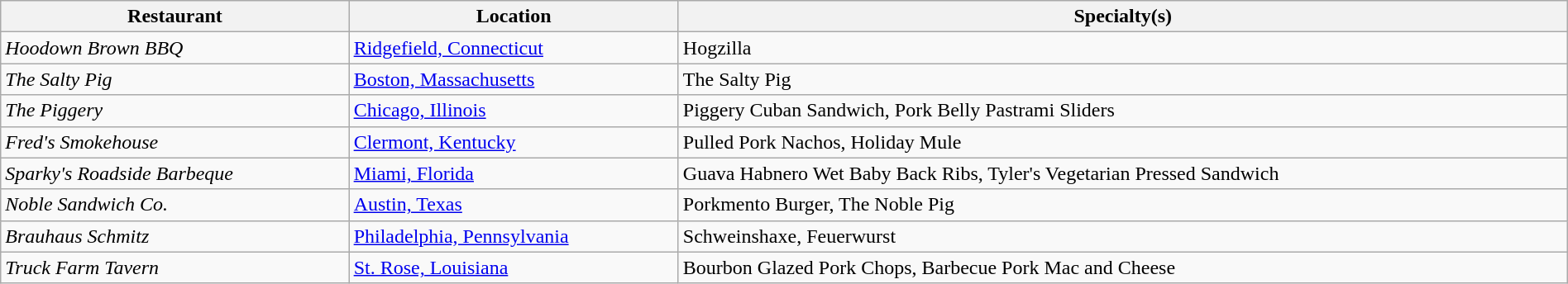<table class="wikitable" style="width:100%;">
<tr>
<th>Restaurant</th>
<th>Location</th>
<th>Specialty(s)</th>
</tr>
<tr>
<td><em>Hoodown Brown BBQ</em></td>
<td><a href='#'>Ridgefield, Connecticut</a></td>
<td>Hogzilla</td>
</tr>
<tr>
<td><em>The Salty Pig</em></td>
<td><a href='#'>Boston, Massachusetts</a></td>
<td>The Salty Pig</td>
</tr>
<tr>
<td><em>The Piggery</em></td>
<td><a href='#'>Chicago, Illinois</a></td>
<td>Piggery Cuban Sandwich, Pork Belly Pastrami Sliders</td>
</tr>
<tr>
<td><em>Fred's Smokehouse</em></td>
<td><a href='#'>Clermont, Kentucky</a></td>
<td>Pulled Pork Nachos, Holiday Mule</td>
</tr>
<tr>
<td><em>Sparky's Roadside Barbeque</em></td>
<td><a href='#'>Miami, Florida</a></td>
<td>Guava Habnero Wet Baby Back Ribs, Tyler's Vegetarian Pressed Sandwich</td>
</tr>
<tr>
<td><em>Noble Sandwich Co.</em></td>
<td><a href='#'>Austin, Texas</a></td>
<td>Porkmento Burger, The Noble Pig</td>
</tr>
<tr>
<td><em>Brauhaus Schmitz</em></td>
<td><a href='#'>Philadelphia, Pennsylvania</a></td>
<td>Schweinshaxe, Feuerwurst</td>
</tr>
<tr>
<td><em>Truck Farm Tavern</em></td>
<td><a href='#'>St. Rose, Louisiana</a></td>
<td>Bourbon Glazed Pork Chops, Barbecue Pork Mac and Cheese</td>
</tr>
</table>
